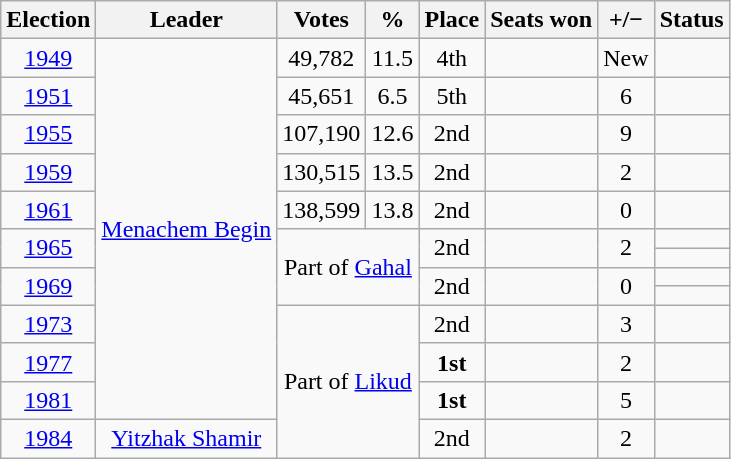<table class=wikitable style=text-align:center>
<tr>
<th>Election</th>
<th>Leader</th>
<th>Votes</th>
<th>%</th>
<th>Place</th>
<th>Seats won</th>
<th>+/−</th>
<th>Status</th>
</tr>
<tr>
<td><a href='#'>1949</a></td>
<td rowspan=12><a href='#'>Menachem Begin</a></td>
<td>49,782</td>
<td>11.5</td>
<td>4th</td>
<td></td>
<td>New</td>
<td></td>
</tr>
<tr>
<td><a href='#'>1951</a></td>
<td>45,651</td>
<td>6.5</td>
<td>5th</td>
<td></td>
<td> 6</td>
<td></td>
</tr>
<tr>
<td><a href='#'>1955</a></td>
<td>107,190</td>
<td>12.6</td>
<td>2nd</td>
<td></td>
<td> 9</td>
<td></td>
</tr>
<tr>
<td><a href='#'>1959</a></td>
<td>130,515</td>
<td>13.5</td>
<td>2nd</td>
<td></td>
<td> 2</td>
<td></td>
</tr>
<tr>
<td><a href='#'>1961</a></td>
<td>138,599</td>
<td>13.8</td>
<td>2nd</td>
<td></td>
<td> 0</td>
<td></td>
</tr>
<tr>
<td rowspan=2><a href='#'>1965</a></td>
<td colspan=2 rowspan=4>Part of <a href='#'>Gahal</a></td>
<td rowspan=2>2nd</td>
<td rowspan=2></td>
<td rowspan=2> 2</td>
<td></td>
</tr>
<tr>
<td></td>
</tr>
<tr>
<td rowspan=2><a href='#'>1969</a></td>
<td rowspan=2>2nd</td>
<td rowspan=2></td>
<td rowspan=2> 0</td>
<td></td>
</tr>
<tr>
<td></td>
</tr>
<tr>
<td><a href='#'>1973</a></td>
<td colspan=2 rowspan=4>Part of <a href='#'>Likud</a></td>
<td>2nd</td>
<td></td>
<td> 3</td>
<td></td>
</tr>
<tr>
<td><a href='#'>1977</a></td>
<td><strong>1st</strong></td>
<td></td>
<td> 2</td>
<td></td>
</tr>
<tr>
<td><a href='#'>1981</a></td>
<td><strong>1st</strong></td>
<td></td>
<td> 5</td>
<td></td>
</tr>
<tr>
<td><a href='#'>1984</a></td>
<td><a href='#'>Yitzhak Shamir</a></td>
<td>2nd</td>
<td></td>
<td> 2</td>
<td></td>
</tr>
</table>
